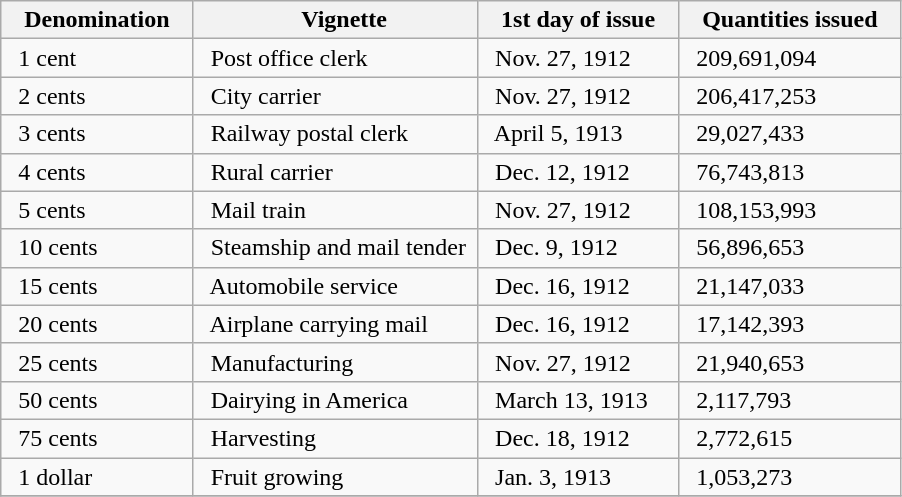<table class="wikitable">
<tr>
<th>   Denomination   </th>
<th>   Vignette</th>
<th>   1st day of issue   </th>
<th>   Quantities issued   </th>
</tr>
<tr>
<td>  1 cent</td>
<td>  Post office clerk</td>
<td>  Nov. 27, 1912</td>
<td>  209,691,094</td>
</tr>
<tr>
<td>  2 cents</td>
<td>  City carrier</td>
<td>  Nov. 27, 1912</td>
<td>  206,417,253</td>
</tr>
<tr>
<td>  3 cents</td>
<td>  Railway postal clerk</td>
<td>  April 5, 1913</td>
<td>  29,027,433</td>
</tr>
<tr>
<td>  4 cents</td>
<td>  Rural carrier</td>
<td>  Dec. 12, 1912</td>
<td>  76,743,813</td>
</tr>
<tr>
<td>  5 cents</td>
<td>  Mail train</td>
<td>  Nov. 27, 1912</td>
<td>  108,153,993</td>
</tr>
<tr>
<td>  10 cents</td>
<td>  Steamship and mail tender </td>
<td>  Dec. 9, 1912</td>
<td>  56,896,653</td>
</tr>
<tr>
<td>  15 cents</td>
<td>  Automobile service</td>
<td>  Dec. 16, 1912</td>
<td>  21,147,033</td>
</tr>
<tr>
<td>  20 cents</td>
<td>  Airplane carrying mail</td>
<td>  Dec. 16, 1912</td>
<td>  17,142,393</td>
</tr>
<tr>
<td>  25 cents</td>
<td>  Manufacturing</td>
<td>  Nov. 27, 1912</td>
<td>  21,940,653</td>
</tr>
<tr>
<td>  50 cents</td>
<td>  Dairying in America</td>
<td>  March 13, 1913</td>
<td>  2,117,793</td>
</tr>
<tr>
<td>  75 cents</td>
<td>  Harvesting</td>
<td>  Dec. 18, 1912</td>
<td>  2,772,615</td>
</tr>
<tr>
<td>  1 dollar</td>
<td>  Fruit growing</td>
<td>  Jan. 3, 1913</td>
<td>  1,053,273 </td>
</tr>
<tr>
</tr>
</table>
